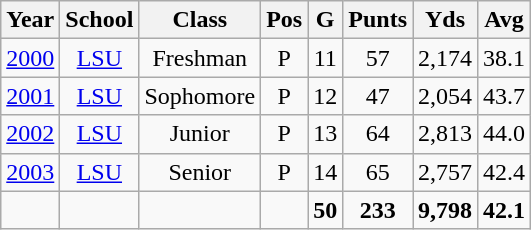<table class="wikitable" style="text-align:center">
<tr>
<th>Year</th>
<th>School</th>
<th>Class</th>
<th>Pos</th>
<th>G</th>
<th>Punts</th>
<th>Yds</th>
<th>Avg</th>
</tr>
<tr>
<td><a href='#'>2000</a></td>
<td><a href='#'>LSU</a></td>
<td>Freshman</td>
<td>P</td>
<td>11</td>
<td>57</td>
<td>2,174</td>
<td>38.1</td>
</tr>
<tr>
<td><a href='#'>2001</a></td>
<td><a href='#'>LSU</a></td>
<td>Sophomore</td>
<td>P</td>
<td>12</td>
<td>47</td>
<td>2,054</td>
<td>43.7</td>
</tr>
<tr>
<td><a href='#'>2002</a></td>
<td><a href='#'>LSU</a></td>
<td>Junior</td>
<td>P</td>
<td>13</td>
<td>64</td>
<td>2,813</td>
<td>44.0</td>
</tr>
<tr>
<td><a href='#'>2003</a></td>
<td><a href='#'>LSU</a></td>
<td>Senior</td>
<td>P</td>
<td>14</td>
<td>65</td>
<td>2,757</td>
<td>42.4</td>
</tr>
<tr>
<td style="font-weight: bold;"></td>
<td style="font-weight: bold;"></td>
<td style="font-weight: bold;"></td>
<td style="font-weight: bold;"></td>
<td style="font-weight: bold;">50</td>
<td style="font-weight: bold;">233</td>
<td style="font-weight: bold;">9,798</td>
<td style="font-weight: bold;">42.1</td>
</tr>
</table>
